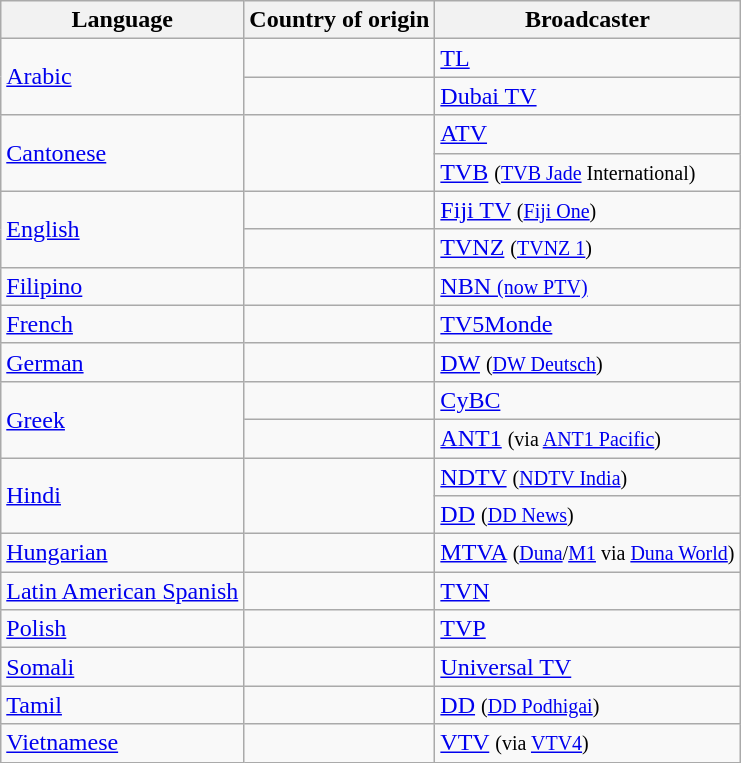<table class="wikitable">
<tr>
<th>Language</th>
<th>Country of origin</th>
<th>Broadcaster</th>
</tr>
<tr>
<td rowspan="2"><a href='#'>Arabic</a></td>
<td></td>
<td><a href='#'>TL</a></td>
</tr>
<tr>
<td></td>
<td><a href='#'>Dubai TV</a></td>
</tr>
<tr>
<td rowspan="2"><a href='#'>Cantonese</a></td>
<td rowspan="2"></td>
<td><a href='#'>ATV</a></td>
</tr>
<tr>
<td><a href='#'>TVB</a> <small>(<a href='#'>TVB Jade</a> International)</small></td>
</tr>
<tr>
<td rowspan="2"><a href='#'>English</a></td>
<td></td>
<td><a href='#'>Fiji TV</a> <small>(<a href='#'>Fiji One</a>)</small></td>
</tr>
<tr>
<td></td>
<td><a href='#'>TVNZ</a> <small>(<a href='#'>TVNZ 1</a>)</small></td>
</tr>
<tr>
<td><a href='#'>Filipino</a></td>
<td></td>
<td><a href='#'>NBN <small>(now PTV)</small></a></td>
</tr>
<tr>
<td><a href='#'>French</a></td>
<td></td>
<td><a href='#'>TV5Monde</a></td>
</tr>
<tr>
<td><a href='#'>German</a></td>
<td></td>
<td><a href='#'>DW</a> <small>(<a href='#'>DW Deutsch</a>)</small></td>
</tr>
<tr>
<td rowspan="2"><a href='#'>Greek</a></td>
<td></td>
<td><a href='#'>CyBC</a></td>
</tr>
<tr>
<td></td>
<td><a href='#'>ANT1</a> <small>(via <a href='#'>ANT1 Pacific</a>)</small></td>
</tr>
<tr>
<td rowspan="2"><a href='#'>Hindi</a></td>
<td rowspan="2"></td>
<td><a href='#'>NDTV</a> <small>(<a href='#'>NDTV India</a>)</small></td>
</tr>
<tr>
<td><a href='#'>DD</a> <small>(<a href='#'>DD News</a>)</small></td>
</tr>
<tr>
<td><a href='#'>Hungarian</a></td>
<td></td>
<td><a href='#'>MTVA</a> <small>(<a href='#'>Duna</a>/<a href='#'>M1</a> via <a href='#'>Duna World</a>)</small></td>
</tr>
<tr>
<td><a href='#'>Latin American Spanish</a></td>
<td></td>
<td><a href='#'>TVN</a></td>
</tr>
<tr>
<td><a href='#'>Polish</a></td>
<td></td>
<td><a href='#'>TVP</a></td>
</tr>
<tr>
<td><a href='#'>Somali</a></td>
<td></td>
<td><a href='#'>Universal TV</a><small></small></td>
</tr>
<tr>
<td><a href='#'>Tamil</a></td>
<td></td>
<td><a href='#'>DD</a> <small>(<a href='#'>DD Podhigai</a>)</small></td>
</tr>
<tr>
<td><a href='#'>Vietnamese</a></td>
<td></td>
<td><a href='#'>VTV</a> <small>(via <a href='#'>VTV4</a>)</small></td>
</tr>
</table>
